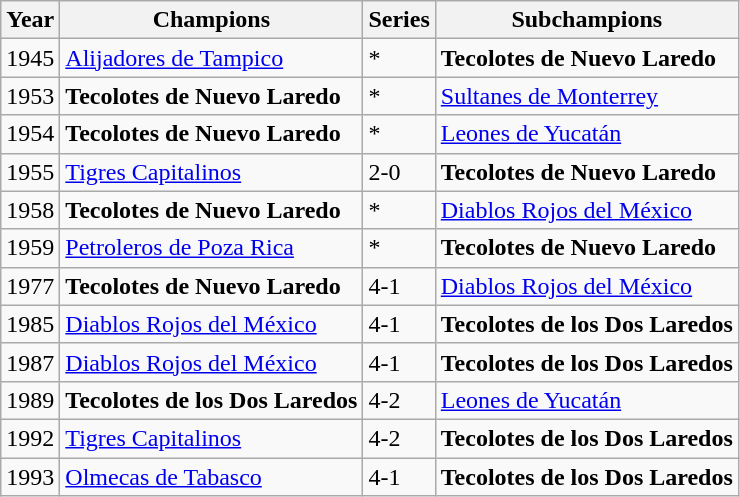<table class="wikitable">
<tr>
<th>Year</th>
<th>Champions</th>
<th>Series</th>
<th>Subchampions</th>
</tr>
<tr>
<td>1945</td>
<td><a href='#'>Alijadores de Tampico</a></td>
<td>*</td>
<td><strong>Tecolotes de Nuevo Laredo</strong></td>
</tr>
<tr>
<td>1953</td>
<td><strong>Tecolotes de Nuevo Laredo</strong></td>
<td>*</td>
<td><a href='#'>Sultanes de Monterrey</a></td>
</tr>
<tr>
<td>1954</td>
<td><strong>Tecolotes de Nuevo Laredo</strong></td>
<td>*</td>
<td><a href='#'>Leones de Yucatán</a></td>
</tr>
<tr>
<td>1955</td>
<td><a href='#'>Tigres Capitalinos</a></td>
<td>2-0</td>
<td><strong>Tecolotes de Nuevo Laredo</strong></td>
</tr>
<tr>
<td>1958</td>
<td><strong>Tecolotes de Nuevo Laredo</strong></td>
<td>*</td>
<td><a href='#'>Diablos Rojos del México</a></td>
</tr>
<tr>
<td>1959</td>
<td><a href='#'>Petroleros de Poza Rica</a></td>
<td>*</td>
<td><strong>Tecolotes de Nuevo Laredo</strong></td>
</tr>
<tr>
<td>1977</td>
<td><strong>Tecolotes de Nuevo Laredo</strong></td>
<td>4-1</td>
<td><a href='#'>Diablos Rojos del México</a></td>
</tr>
<tr>
<td>1985</td>
<td><a href='#'>Diablos Rojos del México</a></td>
<td>4-1</td>
<td><strong>Tecolotes de los Dos Laredos</strong></td>
</tr>
<tr>
<td>1987</td>
<td><a href='#'>Diablos Rojos del México</a></td>
<td>4-1</td>
<td><strong>Tecolotes de los Dos Laredos</strong></td>
</tr>
<tr>
<td>1989</td>
<td><strong>Tecolotes de los Dos Laredos</strong></td>
<td>4-2</td>
<td><a href='#'>Leones de Yucatán</a></td>
</tr>
<tr>
<td>1992</td>
<td><a href='#'>Tigres Capitalinos</a></td>
<td>4-2</td>
<td><strong>Tecolotes de los Dos Laredos</strong></td>
</tr>
<tr>
<td>1993</td>
<td><a href='#'>Olmecas de Tabasco</a></td>
<td>4-1</td>
<td><strong>Tecolotes de los Dos Laredos</strong></td>
</tr>
</table>
